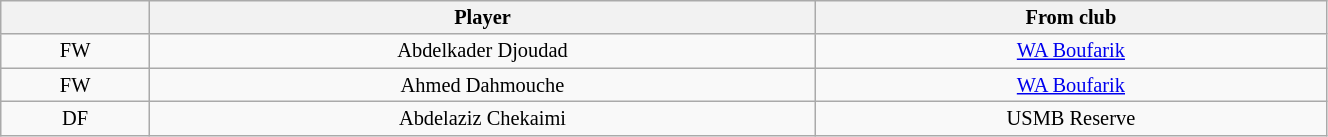<table class="wikitable sortable" style="width:70%; text-align:center; font-size:85%; text-align:centre;">
<tr>
<th></th>
<th>Player</th>
<th>From club</th>
</tr>
<tr>
<td>FW</td>
<td>Abdelkader Djoudad</td>
<td><a href='#'>WA Boufarik</a></td>
</tr>
<tr>
<td>FW</td>
<td>Ahmed Dahmouche</td>
<td><a href='#'>WA Boufarik</a></td>
</tr>
<tr>
<td>DF</td>
<td>Abdelaziz Chekaimi</td>
<td>USMB Reserve</td>
</tr>
</table>
